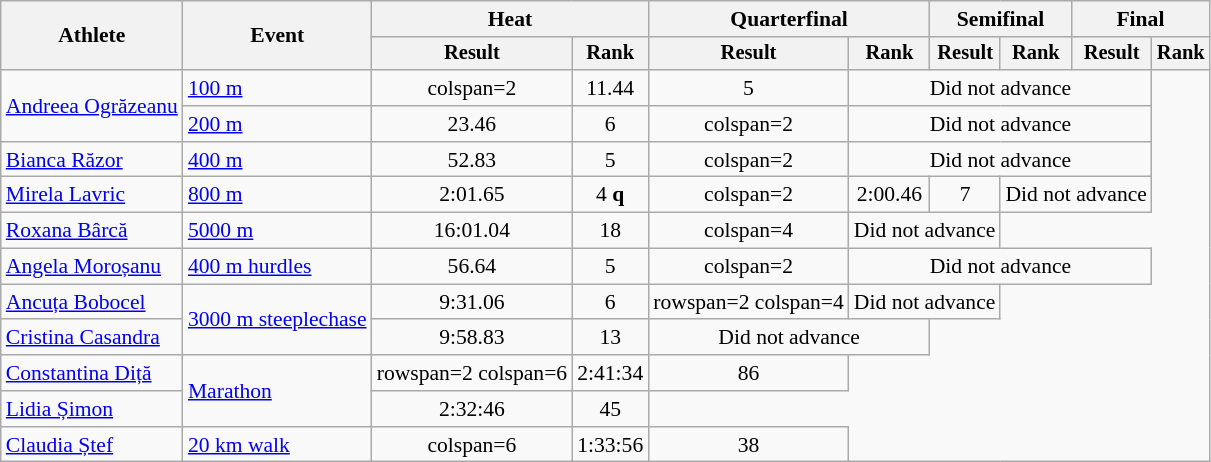<table class="wikitable" style="font-size:90%">
<tr>
<th rowspan=2>Athlete</th>
<th rowspan=2>Event</th>
<th colspan="2">Heat</th>
<th colspan="2">Quarterfinal</th>
<th colspan="2">Semifinal</th>
<th colspan="2">Final</th>
</tr>
<tr style="font-size:95%">
<th>Result</th>
<th>Rank</th>
<th>Result</th>
<th>Rank</th>
<th>Result</th>
<th>Rank</th>
<th>Result</th>
<th>Rank</th>
</tr>
<tr align=center>
<td align=left rowspan=2><a href='#'>Andreea Ogrăzeanu</a></td>
<td align=left><a href='#'>100 m</a></td>
<td>colspan=2 </td>
<td>11.44</td>
<td>5</td>
<td colspan=4>Did not advance</td>
</tr>
<tr align=center>
<td align=left><a href='#'>200 m</a></td>
<td>23.46</td>
<td>6</td>
<td>colspan=2 </td>
<td colspan=4>Did not advance</td>
</tr>
<tr align=center>
<td align=left><a href='#'>Bianca Răzor</a></td>
<td align=left><a href='#'>400 m</a></td>
<td>52.83</td>
<td>5</td>
<td>colspan=2 </td>
<td colspan=4>Did not advance</td>
</tr>
<tr align=center>
<td align=left><a href='#'>Mirela Lavric</a></td>
<td align=left><a href='#'>800 m</a></td>
<td>2:01.65</td>
<td>4 <strong>q</strong></td>
<td>colspan=2 </td>
<td>2:00.46</td>
<td>7</td>
<td colspan=2>Did not advance</td>
</tr>
<tr align=center>
<td align=left><a href='#'>Roxana Bârcă</a></td>
<td align=left><a href='#'>5000 m</a></td>
<td>16:01.04</td>
<td>18</td>
<td>colspan=4 </td>
<td colspan=2>Did not advance</td>
</tr>
<tr align=center>
<td align=left><a href='#'>Angela Moroșanu</a></td>
<td align=left><a href='#'>400 m hurdles</a></td>
<td>56.64</td>
<td>5</td>
<td>colspan=2 </td>
<td colspan=4>Did not advance</td>
</tr>
<tr align=center>
<td align=left><a href='#'>Ancuța Bobocel</a></td>
<td align=left rowspan=2><a href='#'>3000 m steeplechase</a></td>
<td>9:31.06</td>
<td>6</td>
<td>rowspan=2 colspan=4 </td>
<td colspan=2>Did not advance</td>
</tr>
<tr align=center>
<td align=left><a href='#'>Cristina Casandra</a></td>
<td>9:58.83</td>
<td>13</td>
<td colspan=2>Did not advance</td>
</tr>
<tr align=center>
<td align=left><a href='#'>Constantina Diță</a></td>
<td align=left rowspan=2><a href='#'>Marathon</a></td>
<td>rowspan=2 colspan=6 </td>
<td>2:41:34</td>
<td>86</td>
</tr>
<tr align=center>
<td align=left><a href='#'>Lidia Șimon</a></td>
<td>2:32:46</td>
<td>45</td>
</tr>
<tr align=center>
<td align=left><a href='#'>Claudia Ștef</a></td>
<td align=left><a href='#'>20 km walk</a></td>
<td>colspan=6 </td>
<td>1:33:56</td>
<td>38</td>
</tr>
</table>
